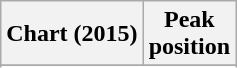<table class="wikitable sortable plainrowheaders">
<tr>
<th>Chart (2015)</th>
<th>Peak<br>position</th>
</tr>
<tr>
</tr>
<tr>
</tr>
<tr>
</tr>
</table>
